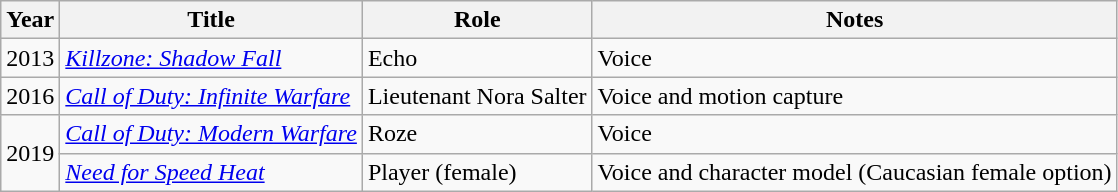<table class="wikitable sortable">
<tr>
<th>Year</th>
<th>Title</th>
<th>Role</th>
<th class="unsortable">Notes</th>
</tr>
<tr>
<td>2013</td>
<td><em><a href='#'>Killzone: Shadow Fall</a></em></td>
<td>Echo</td>
<td>Voice</td>
</tr>
<tr>
<td>2016</td>
<td><em><a href='#'>Call of Duty: Infinite Warfare</a></em></td>
<td>Lieutenant Nora Salter</td>
<td>Voice and motion capture</td>
</tr>
<tr>
<td rowspan=2>2019</td>
<td><em><a href='#'>Call of Duty: Modern Warfare</a></em></td>
<td>Roze</td>
<td>Voice</td>
</tr>
<tr>
<td><em><a href='#'>Need for Speed Heat</a></em></td>
<td>Player (female)</td>
<td>Voice and character model (Caucasian female option)</td>
</tr>
</table>
